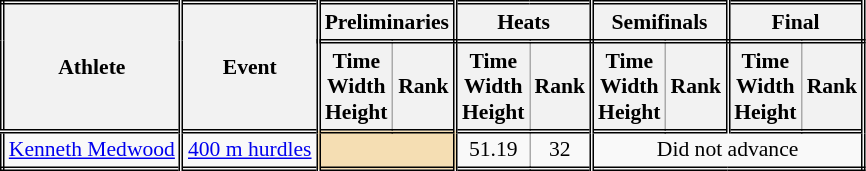<table class=wikitable style="font-size:90%; border: double;">
<tr>
<th rowspan="2" style="border-right:double">Athlete</th>
<th rowspan="2" style="border-right:double">Event</th>
<th colspan="2" style="border-right:double; border-bottom:double;">Preliminaries</th>
<th colspan="2" style="border-right:double; border-bottom:double;">Heats</th>
<th colspan="2" style="border-right:double; border-bottom:double;">Semifinals</th>
<th colspan="2" style="border-right:double; border-bottom:double;">Final</th>
</tr>
<tr>
<th>Time<br>Width<br>Height</th>
<th style="border-right:double">Rank</th>
<th>Time<br>Width<br>Height</th>
<th style="border-right:double">Rank</th>
<th>Time<br>Width<br>Height</th>
<th style="border-right:double">Rank</th>
<th>Time<br>Width<br>Height</th>
<th style="border-right:double">Rank</th>
</tr>
<tr style="border-top: double;">
<td style="border-right:double"><a href='#'>Kenneth Medwood</a></td>
<td style="border-right:double"><a href='#'>400 m hurdles</a></td>
<td style="border-right:double" colspan= 2 bgcolor="wheat"></td>
<td align=center>51.19</td>
<td align=center style="border-right:double">32</td>
<td colspan="4" align=center>Did not advance</td>
</tr>
</table>
